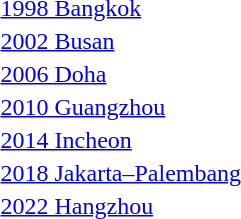<table>
<tr>
<td><a href='#'>1998 Bangkok</a></td>
<td></td>
<td></td>
<td></td>
</tr>
<tr>
<td><a href='#'>2002 Busan</a></td>
<td></td>
<td></td>
<td></td>
</tr>
<tr>
<td><a href='#'>2006 Doha</a></td>
<td></td>
<td></td>
<td></td>
</tr>
<tr>
<td><a href='#'>2010 Guangzhou</a></td>
<td></td>
<td></td>
<td></td>
</tr>
<tr>
<td><a href='#'>2014 Incheon</a></td>
<td></td>
<td></td>
<td></td>
</tr>
<tr>
<td><a href='#'>2018 Jakarta–Palembang</a></td>
<td></td>
<td></td>
<td></td>
</tr>
<tr>
<td><a href='#'>2022 Hangzhou</a></td>
<td></td>
<td></td>
<td></td>
</tr>
</table>
